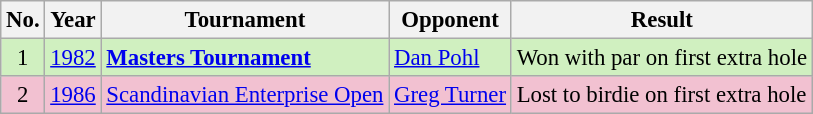<table class="wikitable" style="font-size:95%;">
<tr>
<th>No.</th>
<th>Year</th>
<th>Tournament</th>
<th>Opponent</th>
<th>Result</th>
</tr>
<tr style="background:#D0F0C0;">
<td align=center>1</td>
<td><a href='#'>1982</a></td>
<td><strong><a href='#'>Masters Tournament</a></strong></td>
<td> <a href='#'>Dan Pohl</a></td>
<td>Won with par on first extra hole</td>
</tr>
<tr style="background:#F2C1D1;">
<td align=center>2</td>
<td><a href='#'>1986</a></td>
<td><a href='#'>Scandinavian Enterprise Open</a></td>
<td> <a href='#'>Greg Turner</a></td>
<td>Lost to birdie on first extra hole</td>
</tr>
</table>
